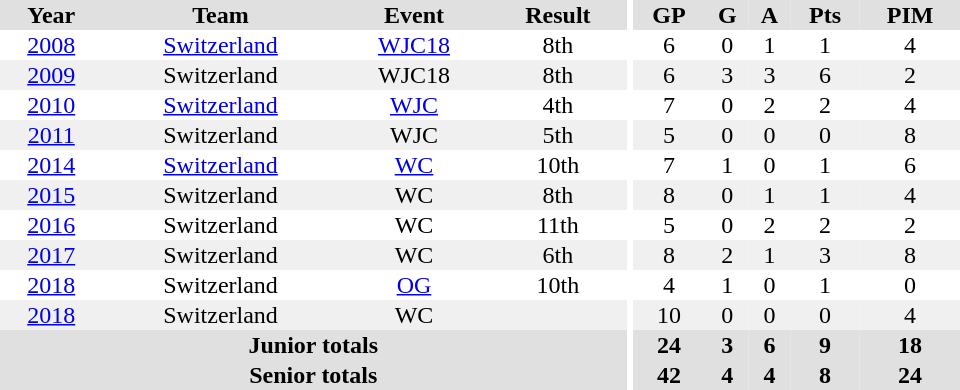<table border="0" cellpadding="1" cellspacing="0" ID="Table3" style="text-align:center; width:40em">
<tr ALIGN="center" bgcolor="#e0e0e0">
<th>Year</th>
<th>Team</th>
<th>Event</th>
<th>Result</th>
<th rowspan="99" bgcolor="#ffffff"></th>
<th>GP</th>
<th>G</th>
<th>A</th>
<th>Pts</th>
<th>PIM</th>
</tr>
<tr>
<td><a href='#'>2008</a></td>
<td><a href='#'>Switzerland</a></td>
<td><a href='#'>WJC18</a></td>
<td>8th</td>
<td>6</td>
<td>0</td>
<td>1</td>
<td>1</td>
<td>4</td>
</tr>
<tr bgcolor="#f0f0f0">
<td><a href='#'>2009</a></td>
<td>Switzerland</td>
<td>WJC18</td>
<td>8th</td>
<td>6</td>
<td>3</td>
<td>3</td>
<td>6</td>
<td>2</td>
</tr>
<tr>
<td><a href='#'>2010</a></td>
<td><a href='#'>Switzerland</a></td>
<td><a href='#'>WJC</a></td>
<td>4th</td>
<td>7</td>
<td>0</td>
<td>2</td>
<td>2</td>
<td>4</td>
</tr>
<tr bgcolor="#f0f0f0">
<td><a href='#'>2011</a></td>
<td>Switzerland</td>
<td>WJC</td>
<td>5th</td>
<td>5</td>
<td>0</td>
<td>0</td>
<td>0</td>
<td>8</td>
</tr>
<tr>
<td><a href='#'>2014</a></td>
<td><a href='#'>Switzerland</a></td>
<td><a href='#'>WC</a></td>
<td>10th</td>
<td>7</td>
<td>1</td>
<td>0</td>
<td>1</td>
<td>6</td>
</tr>
<tr bgcolor="#f0f0f0">
<td><a href='#'>2015</a></td>
<td>Switzerland</td>
<td>WC</td>
<td>8th</td>
<td>8</td>
<td>0</td>
<td>1</td>
<td>1</td>
<td>4</td>
</tr>
<tr>
<td><a href='#'>2016</a></td>
<td>Switzerland</td>
<td>WC</td>
<td>11th</td>
<td>5</td>
<td>0</td>
<td>2</td>
<td>2</td>
<td>2</td>
</tr>
<tr bgcolor="#f0f0f0">
<td><a href='#'>2017</a></td>
<td>Switzerland</td>
<td>WC</td>
<td>6th</td>
<td>8</td>
<td>2</td>
<td>1</td>
<td>3</td>
<td>8</td>
</tr>
<tr>
<td><a href='#'>2018</a></td>
<td>Switzerland</td>
<td><a href='#'>OG</a></td>
<td>10th</td>
<td>4</td>
<td>1</td>
<td>0</td>
<td>1</td>
<td>0</td>
</tr>
<tr bgcolor="#f0f0f0">
<td><a href='#'>2018</a></td>
<td>Switzerland</td>
<td>WC</td>
<td></td>
<td>10</td>
<td>0</td>
<td>0</td>
<td>0</td>
<td>4</td>
</tr>
<tr bgcolor="#e0e0e0">
<th colspan="4">Junior totals</th>
<th>24</th>
<th>3</th>
<th>6</th>
<th>9</th>
<th>18</th>
</tr>
<tr bgcolor="#e0e0e0">
<th colspan="4">Senior totals</th>
<th>42</th>
<th>4</th>
<th>4</th>
<th>8</th>
<th>24</th>
</tr>
</table>
